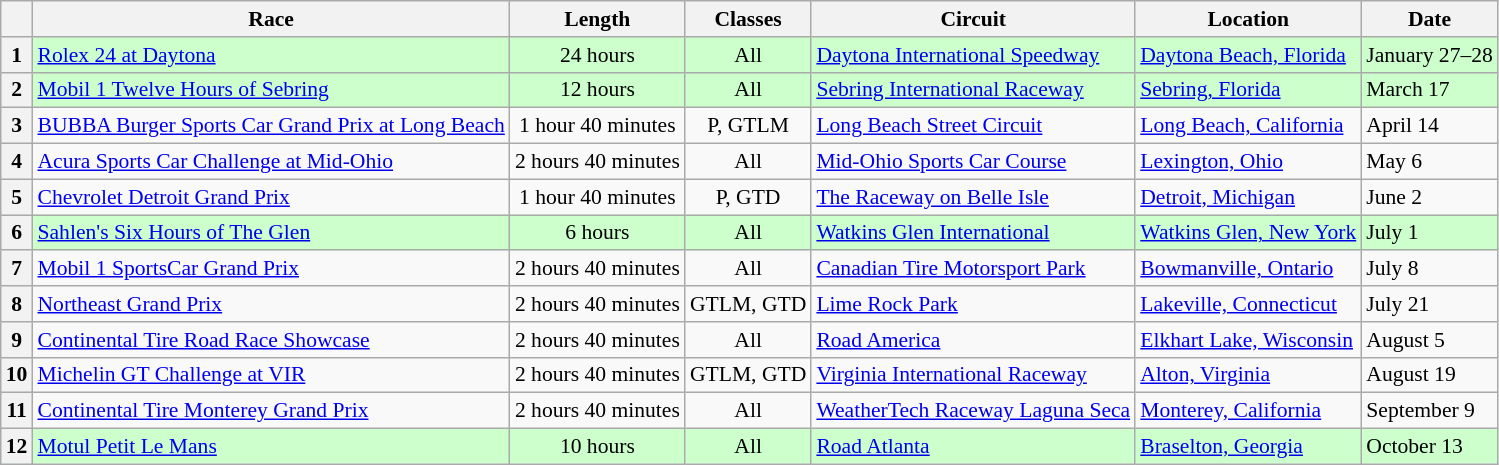<table class="wikitable" style="font-size: 90%">
<tr>
<th></th>
<th>Race</th>
<th>Length</th>
<th>Classes</th>
<th>Circuit</th>
<th>Location</th>
<th>Date</th>
</tr>
<tr style="background:#cfc;">
<th>1</th>
<td><a href='#'>Rolex 24 at Daytona</a></td>
<td align=center>24 hours</td>
<td align=center>All</td>
<td><a href='#'>Daytona International Speedway</a></td>
<td><a href='#'>Daytona Beach, Florida</a></td>
<td>January 27–28</td>
</tr>
<tr style="background:#cfc;">
<th>2</th>
<td><a href='#'>Mobil 1 Twelve Hours of Sebring</a></td>
<td align=center>12 hours</td>
<td align=center>All</td>
<td><a href='#'>Sebring International Raceway</a></td>
<td><a href='#'>Sebring, Florida</a></td>
<td>March 17</td>
</tr>
<tr>
<th>3</th>
<td><a href='#'>BUBBA Burger Sports Car Grand Prix at Long Beach</a></td>
<td align=center>1 hour 40 minutes</td>
<td align=center>P, GTLM</td>
<td><a href='#'>Long Beach Street Circuit</a></td>
<td><a href='#'>Long Beach, California</a></td>
<td>April 14</td>
</tr>
<tr>
<th>4</th>
<td><a href='#'>Acura Sports Car Challenge at Mid-Ohio</a></td>
<td align=center>2 hours 40 minutes</td>
<td align=center>All</td>
<td><a href='#'>Mid-Ohio Sports Car Course</a></td>
<td><a href='#'>Lexington, Ohio</a></td>
<td>May 6</td>
</tr>
<tr>
<th>5</th>
<td><a href='#'>Chevrolet Detroit Grand Prix</a></td>
<td align=center>1 hour 40 minutes</td>
<td align=center>P, GTD</td>
<td><a href='#'>The Raceway on Belle Isle</a></td>
<td><a href='#'>Detroit, Michigan</a></td>
<td>June 2</td>
</tr>
<tr style="background:#cfc;">
<th>6</th>
<td><a href='#'>Sahlen's Six Hours of The Glen</a></td>
<td align=center>6 hours</td>
<td align=center>All</td>
<td><a href='#'>Watkins Glen International</a></td>
<td><a href='#'>Watkins Glen, New York</a></td>
<td>July 1</td>
</tr>
<tr>
<th>7</th>
<td><a href='#'>Mobil 1 SportsCar Grand Prix</a></td>
<td align=center>2 hours 40 minutes</td>
<td align=center>All</td>
<td><a href='#'>Canadian Tire Motorsport Park</a></td>
<td><a href='#'>Bowmanville, Ontario</a></td>
<td>July 8</td>
</tr>
<tr>
<th>8</th>
<td><a href='#'>Northeast Grand Prix</a></td>
<td align=center>2 hours 40 minutes</td>
<td align=center>GTLM, GTD</td>
<td><a href='#'>Lime Rock Park</a></td>
<td><a href='#'>Lakeville, Connecticut</a></td>
<td>July 21</td>
</tr>
<tr>
<th>9</th>
<td><a href='#'>Continental Tire Road Race Showcase</a></td>
<td align=center>2 hours 40 minutes</td>
<td align=center>All</td>
<td><a href='#'>Road America</a></td>
<td><a href='#'>Elkhart Lake, Wisconsin</a></td>
<td>August 5</td>
</tr>
<tr>
<th>10</th>
<td><a href='#'>Michelin GT Challenge at VIR</a></td>
<td align=center>2 hours 40 minutes</td>
<td align=center>GTLM, GTD</td>
<td><a href='#'>Virginia International Raceway</a></td>
<td><a href='#'>Alton, Virginia</a></td>
<td>August 19</td>
</tr>
<tr>
<th>11</th>
<td><a href='#'>Continental Tire Monterey Grand Prix</a></td>
<td align=center>2 hours 40 minutes</td>
<td align=center>All</td>
<td><a href='#'>WeatherTech Raceway Laguna Seca</a></td>
<td><a href='#'>Monterey, California</a></td>
<td>September 9</td>
</tr>
<tr style="background:#cfc;">
<th>12</th>
<td><a href='#'>Motul Petit Le Mans</a></td>
<td align=center>10 hours</td>
<td align=center>All</td>
<td><a href='#'>Road Atlanta</a></td>
<td><a href='#'>Braselton, Georgia</a></td>
<td>October 13</td>
</tr>
</table>
